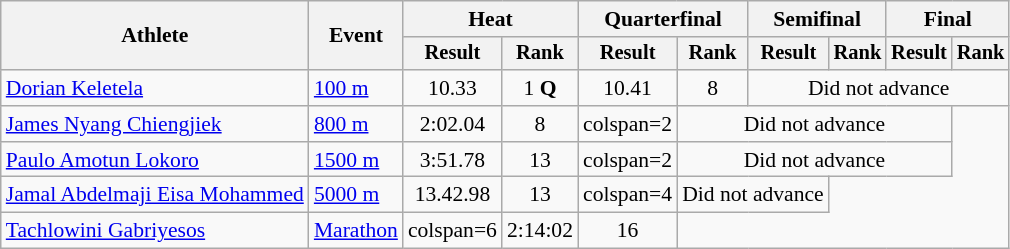<table class="wikitable" style="font-size:90%">
<tr>
<th rowspan="2">Athlete</th>
<th rowspan="2">Event</th>
<th colspan="2">Heat</th>
<th colspan="2">Quarterfinal</th>
<th colspan="2">Semifinal</th>
<th colspan="2">Final</th>
</tr>
<tr style="font-size:95%">
<th>Result</th>
<th>Rank</th>
<th>Result</th>
<th>Rank</th>
<th>Result</th>
<th>Rank</th>
<th>Result</th>
<th>Rank</th>
</tr>
<tr align=center>
<td align=left><a href='#'>Dorian Keletela</a></td>
<td align=left><a href='#'>100 m</a></td>
<td>10.33</td>
<td>1 <strong>Q</strong></td>
<td>10.41</td>
<td>8</td>
<td colspan=4>Did not advance</td>
</tr>
<tr align=center>
<td align=left><a href='#'>James Nyang Chiengjiek</a></td>
<td align=left><a href='#'>800 m</a></td>
<td>2:02.04</td>
<td>8</td>
<td>colspan=2 </td>
<td colspan="4">Did not advance</td>
</tr>
<tr align=center>
<td align=left><a href='#'>Paulo Amotun Lokoro</a></td>
<td align=left><a href='#'>1500 m</a></td>
<td>3:51.78</td>
<td>13</td>
<td>colspan=2 </td>
<td colspan="4">Did not advance</td>
</tr>
<tr align=center>
<td align=left><a href='#'>Jamal Abdelmaji Eisa Mohammed</a></td>
<td align=left><a href='#'>5000 m</a></td>
<td>13.42.98</td>
<td>13</td>
<td>colspan=4 </td>
<td colspan=2>Did not advance</td>
</tr>
<tr align=center>
<td align=left><a href='#'>Tachlowini Gabriyesos</a></td>
<td align=left><a href='#'>Marathon</a></td>
<td>colspan=6 </td>
<td>2:14:02</td>
<td>16</td>
</tr>
</table>
